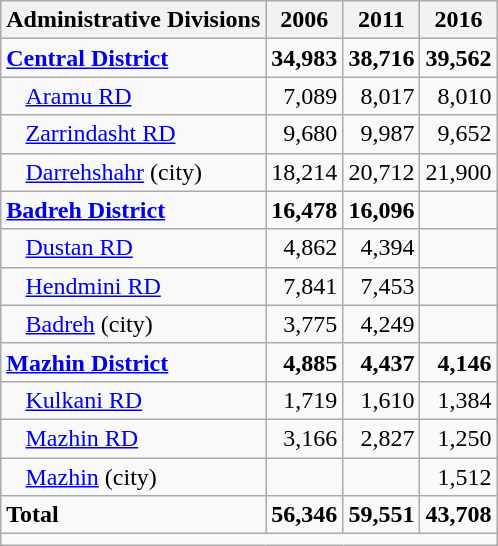<table class="wikitable">
<tr>
<th>Administrative Divisions</th>
<th>2006</th>
<th>2011</th>
<th>2016</th>
</tr>
<tr>
<td><strong><a href='#'>Central District</a></strong></td>
<td style="text-align: right;"><strong>34,983</strong></td>
<td style="text-align: right;"><strong>38,716</strong></td>
<td style="text-align: right;"><strong>39,562</strong></td>
</tr>
<tr>
<td style="padding-left: 1em;"><a href='#'>Aramu RD</a></td>
<td style="text-align: right;">7,089</td>
<td style="text-align: right;">8,017</td>
<td style="text-align: right;">8,010</td>
</tr>
<tr>
<td style="padding-left: 1em;"><a href='#'>Zarrindasht RD</a></td>
<td style="text-align: right;">9,680</td>
<td style="text-align: right;">9,987</td>
<td style="text-align: right;">9,652</td>
</tr>
<tr>
<td style="padding-left: 1em;"><a href='#'>Darrehshahr</a> (city)</td>
<td style="text-align: right;">18,214</td>
<td style="text-align: right;">20,712</td>
<td style="text-align: right;">21,900</td>
</tr>
<tr>
<td><strong><a href='#'>Badreh District</a></strong></td>
<td style="text-align: right;"><strong>16,478</strong></td>
<td style="text-align: right;"><strong>16,096</strong></td>
<td style="text-align: right;"></td>
</tr>
<tr>
<td style="padding-left: 1em;"><a href='#'>Dustan RD</a></td>
<td style="text-align: right;">4,862</td>
<td style="text-align: right;">4,394</td>
<td style="text-align: right;"></td>
</tr>
<tr>
<td style="padding-left: 1em;"><a href='#'>Hendmini RD</a></td>
<td style="text-align: right;">7,841</td>
<td style="text-align: right;">7,453</td>
<td style="text-align: right;"></td>
</tr>
<tr>
<td style="padding-left: 1em;"><a href='#'>Badreh</a> (city)</td>
<td style="text-align: right;">3,775</td>
<td style="text-align: right;">4,249</td>
<td style="text-align: right;"></td>
</tr>
<tr>
<td><strong><a href='#'>Mazhin District</a></strong></td>
<td style="text-align: right;"><strong>4,885</strong></td>
<td style="text-align: right;"><strong>4,437</strong></td>
<td style="text-align: right;"><strong>4,146</strong></td>
</tr>
<tr>
<td style="padding-left: 1em;"><a href='#'>Kulkani RD</a></td>
<td style="text-align: right;">1,719</td>
<td style="text-align: right;">1,610</td>
<td style="text-align: right;">1,384</td>
</tr>
<tr>
<td style="padding-left: 1em;"><a href='#'>Mazhin RD</a></td>
<td style="text-align: right;">3,166</td>
<td style="text-align: right;">2,827</td>
<td style="text-align: right;">1,250</td>
</tr>
<tr>
<td style="padding-left: 1em;"><a href='#'>Mazhin</a> (city)</td>
<td style="text-align: right;"></td>
<td style="text-align: right;"></td>
<td style="text-align: right;">1,512</td>
</tr>
<tr>
<td><strong>Total</strong></td>
<td style="text-align: right;"><strong>56,346</strong></td>
<td style="text-align: right;"><strong>59,551</strong></td>
<td style="text-align: right;"><strong>43,708</strong></td>
</tr>
<tr>
<td colspan=4></td>
</tr>
</table>
